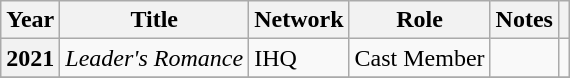<table class="wikitable sortable plainrowheaders">
<tr>
<th scope="col">Year</th>
<th scope="col">Title</th>
<th scope="col">Network</th>
<th scope="col">Role</th>
<th scope="col">Notes</th>
<th scope="col" class="unsortable"></th>
</tr>
<tr>
<th scope="row">2021</th>
<td><em>Leader's Romance</em></td>
<td>IHQ</td>
<td>Cast Member</td>
<td></td>
<td></td>
</tr>
<tr>
</tr>
</table>
